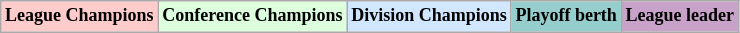<table class="wikitable"  style="text-align:center; font-size:75%;">
<tr>
<td style="background:#fcc;"><strong>League Champions</strong></td>
<td style="background:#dfd;"><strong>Conference Champions</strong></td>
<td style="background:#d0e7ff;"><strong>Division Champions</strong></td>
<td style="background:#96cdcd;"><strong>Playoff berth</strong></td>
<td style="background:#c8a2c8;"><strong>League leader</strong></td>
</tr>
</table>
